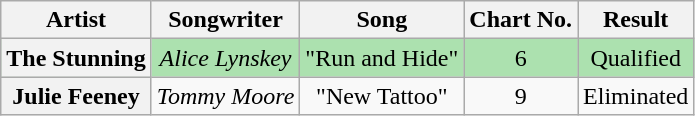<table class="wikitable plainrowheaders" style="text-align:center;">
<tr>
<th>Artist</th>
<th>Songwriter</th>
<th>Song</th>
<th>Chart No.</th>
<th>Result</th>
</tr>
<tr style="background:#ACE1AF;">
<th scope="row">The Stunning</th>
<td><em>Alice Lynskey</em></td>
<td>"Run and Hide"</td>
<td>6</td>
<td>Qualified</td>
</tr>
<tr>
<th scope="row">Julie Feeney</th>
<td><em>Tommy Moore</em></td>
<td>"New Tattoo"</td>
<td>9</td>
<td>Eliminated</td>
</tr>
</table>
